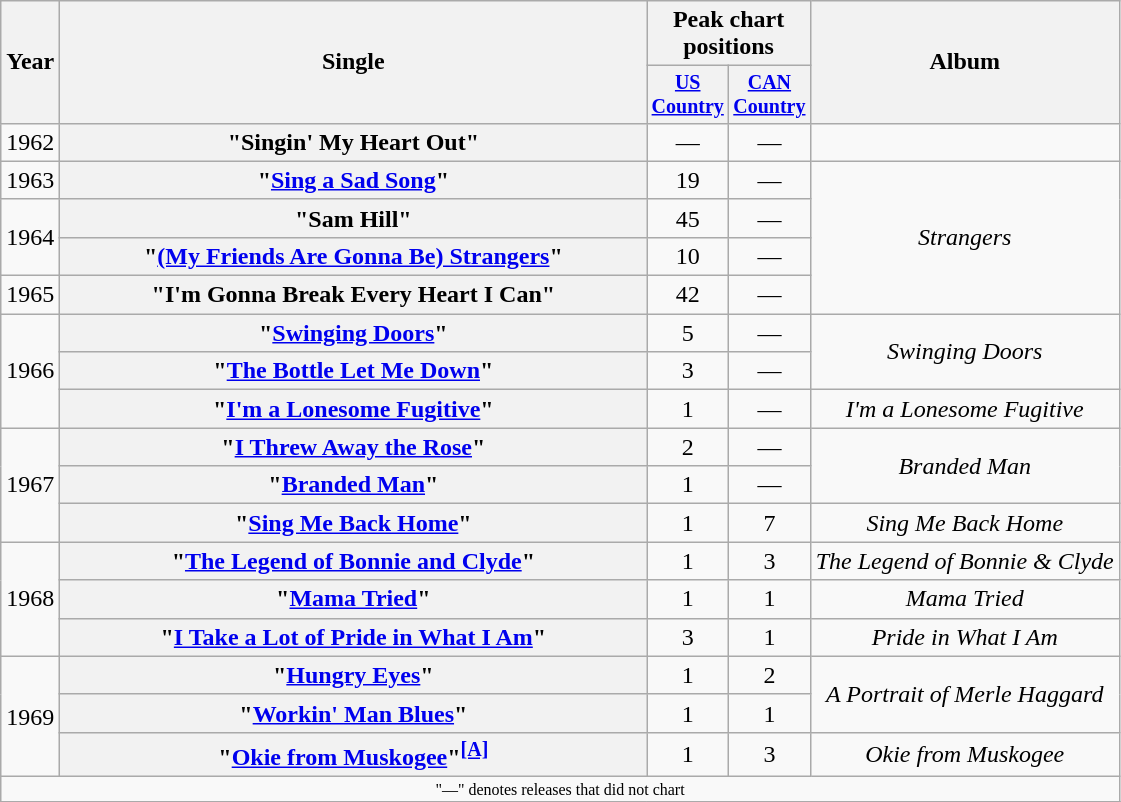<table class="wikitable plainrowheaders" style="text-align:center;">
<tr>
<th rowspan="2">Year</th>
<th rowspan="2" style="width:24em;">Single</th>
<th colspan="2">Peak chart<br>positions</th>
<th rowspan="2">Album</th>
</tr>
<tr style="font-size:smaller;">
<th width="45"><a href='#'>US Country</a></th>
<th width="45"><a href='#'>CAN Country</a></th>
</tr>
<tr>
<td>1962</td>
<th scope="row">"Singin' My Heart Out"</th>
<td>—</td>
<td>—</td>
<td></td>
</tr>
<tr>
<td>1963</td>
<th scope="row">"<a href='#'>Sing a Sad Song</a>"</th>
<td>19</td>
<td>—</td>
<td rowspan="4"><em>Strangers</em></td>
</tr>
<tr>
<td rowspan="2">1964</td>
<th scope="row">"Sam Hill"</th>
<td>45</td>
<td>—</td>
</tr>
<tr>
<th scope="row">"<a href='#'>(My Friends Are Gonna Be) Strangers</a>"</th>
<td>10</td>
<td>—</td>
</tr>
<tr>
<td>1965</td>
<th scope="row">"I'm Gonna Break Every Heart I Can"</th>
<td>42</td>
<td>—</td>
</tr>
<tr>
<td rowspan="3">1966</td>
<th scope="row">"<a href='#'>Swinging Doors</a>" </th>
<td>5</td>
<td>—</td>
<td rowspan="2"><em>Swinging Doors</em></td>
</tr>
<tr>
<th scope="row">"<a href='#'>The Bottle Let Me Down</a>" </th>
<td>3</td>
<td>—</td>
</tr>
<tr>
<th scope="row">"<a href='#'>I'm a Lonesome Fugitive</a>" </th>
<td>1</td>
<td>—</td>
<td><em>I'm a Lonesome Fugitive</em></td>
</tr>
<tr>
<td rowspan="3">1967</td>
<th scope="row">"<a href='#'>I Threw Away the Rose</a>" </th>
<td>2</td>
<td>—</td>
<td rowspan="2"><em>Branded Man</em></td>
</tr>
<tr>
<th scope="row">"<a href='#'>Branded Man</a>" </th>
<td>1</td>
<td>—</td>
</tr>
<tr>
<th scope="row">"<a href='#'>Sing Me Back Home</a>" </th>
<td>1</td>
<td>7</td>
<td><em>Sing Me Back Home</em></td>
</tr>
<tr>
<td rowspan="3">1968</td>
<th scope="row">"<a href='#'>The Legend of Bonnie and Clyde</a>" </th>
<td>1</td>
<td>3</td>
<td><em>The Legend of Bonnie & Clyde</em></td>
</tr>
<tr>
<th scope="row">"<a href='#'>Mama Tried</a>" </th>
<td>1</td>
<td>1</td>
<td><em>Mama Tried</em></td>
</tr>
<tr>
<th scope="row">"<a href='#'>I Take a Lot of Pride in What I Am</a>" </th>
<td>3</td>
<td>1</td>
<td><em>Pride in What I Am</em></td>
</tr>
<tr>
<td rowspan="3">1969</td>
<th scope="row">"<a href='#'>Hungry Eyes</a>" </th>
<td>1</td>
<td>2</td>
<td rowspan="2"><em>A Portrait of Merle Haggard</em></td>
</tr>
<tr>
<th scope="row">"<a href='#'>Workin' Man Blues</a>" </th>
<td>1</td>
<td>1</td>
</tr>
<tr>
<th scope="row">"<a href='#'>Okie from Muskogee</a>"<sup><span></span><a href='#'><strong>[A]</strong></a></sup> </th>
<td>1</td>
<td>3</td>
<td><em>Okie from Muskogee</em></td>
</tr>
<tr>
<td colspan="5" style="font-size: 8pt">"—" denotes releases that did not chart</td>
</tr>
<tr>
</tr>
</table>
